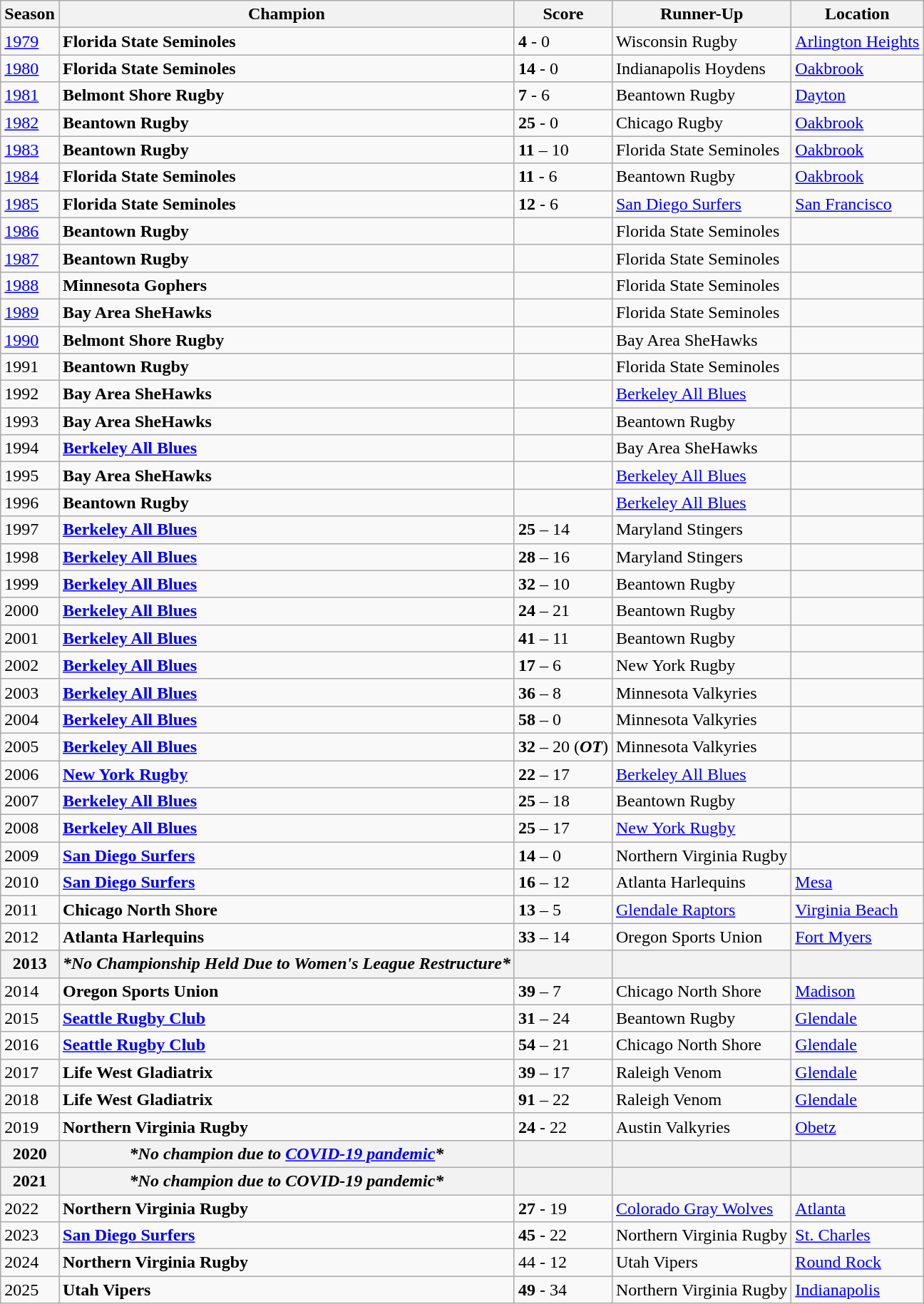<table class="wikitable">
<tr>
<th>Season</th>
<th>Champion</th>
<th>Score</th>
<th>Runner-Up</th>
<th>Location</th>
</tr>
<tr>
<td><a href='#'>1979</a></td>
<td><strong>Florida State Seminoles</strong></td>
<td><strong>4</strong> - 0</td>
<td>Wisconsin Rugby</td>
<td><a href='#'>Arlington Heights</a></td>
</tr>
<tr>
<td><a href='#'>1980</a></td>
<td><strong>Florida State Seminoles</strong></td>
<td><strong>14</strong> - 0</td>
<td>Indianapolis Hoydens</td>
<td><a href='#'>Oakbrook</a></td>
</tr>
<tr>
<td><a href='#'>1981</a></td>
<td><strong>Belmont Shore Rugby</strong></td>
<td><strong>7</strong> - 6</td>
<td>Beantown Rugby</td>
<td><a href='#'>Dayton</a></td>
</tr>
<tr>
<td><a href='#'>1982</a></td>
<td><strong>Beantown Rugby</strong></td>
<td><strong>25</strong> - 0</td>
<td>Chicago Rugby</td>
<td><a href='#'>Oakbrook</a></td>
</tr>
<tr>
<td><a href='#'>1983</a></td>
<td><strong>Beantown Rugby</strong></td>
<td><strong>11</strong> – 10</td>
<td>Florida State Seminoles</td>
<td><a href='#'>Oakbrook</a></td>
</tr>
<tr>
<td><a href='#'>1984</a></td>
<td><strong>Florida State Seminoles</strong></td>
<td><strong>11</strong> - 6</td>
<td>Beantown Rugby</td>
<td><a href='#'>Oakbrook</a></td>
</tr>
<tr>
<td><a href='#'>1985</a></td>
<td><strong>Florida State Seminoles</strong></td>
<td><strong>12</strong> - 6</td>
<td><a href='#'>San Diego Surfers</a></td>
<td><a href='#'>San Francisco</a></td>
</tr>
<tr>
<td><a href='#'>1986</a></td>
<td><strong>Beantown Rugby</strong></td>
<td></td>
<td>Florida State Seminoles</td>
<td></td>
</tr>
<tr>
<td><a href='#'>1987</a></td>
<td><strong>Beantown Rugby</strong></td>
<td></td>
<td>Florida State Seminoles</td>
<td></td>
</tr>
<tr>
<td><a href='#'>1988</a></td>
<td><strong>Minnesota Gophers</strong></td>
<td></td>
<td>Florida State Seminoles</td>
<td></td>
</tr>
<tr>
<td><a href='#'>1989</a></td>
<td><strong>Bay Area SheHawks</strong></td>
<td></td>
<td>Florida State Seminoles</td>
<td></td>
</tr>
<tr>
<td><a href='#'>1990</a></td>
<td><strong>Belmont Shore Rugby</strong></td>
<td></td>
<td>Bay Area SheHawks</td>
<td></td>
</tr>
<tr>
<td>1991</td>
<td><strong>Beantown Rugby</strong></td>
<td></td>
<td>Florida State Seminoles</td>
<td></td>
</tr>
<tr>
<td>1992</td>
<td><strong>Bay Area SheHawks</strong></td>
<td></td>
<td><a href='#'>Berkeley All Blues</a></td>
<td></td>
</tr>
<tr>
<td>1993</td>
<td><strong>Bay Area SheHawks</strong></td>
<td></td>
<td>Beantown Rugby</td>
<td></td>
</tr>
<tr>
<td>1994</td>
<td><strong><a href='#'>Berkeley All Blues</a></strong></td>
<td></td>
<td>Bay Area SheHawks</td>
<td></td>
</tr>
<tr>
<td>1995</td>
<td><strong>Bay Area SheHawks</strong></td>
<td></td>
<td><a href='#'>Berkeley All Blues</a></td>
<td></td>
</tr>
<tr>
<td>1996</td>
<td><strong>Beantown Rugby</strong></td>
<td></td>
<td><a href='#'>Berkeley All Blues</a></td>
<td></td>
</tr>
<tr>
<td>1997</td>
<td><strong><a href='#'>Berkeley All Blues</a></strong></td>
<td><strong>25</strong> – 14</td>
<td>Maryland Stingers</td>
<td></td>
</tr>
<tr>
<td>1998</td>
<td><strong><a href='#'>Berkeley All Blues</a></strong></td>
<td><strong>28</strong> – 16</td>
<td>Maryland Stingers</td>
<td></td>
</tr>
<tr>
<td>1999</td>
<td><strong><a href='#'>Berkeley All Blues</a></strong></td>
<td><strong>32</strong> – 10</td>
<td>Beantown Rugby</td>
<td></td>
</tr>
<tr>
<td>2000</td>
<td><strong><a href='#'>Berkeley All Blues</a></strong></td>
<td><strong>24</strong> – 21</td>
<td>Beantown Rugby</td>
<td></td>
</tr>
<tr>
<td>2001</td>
<td><strong><a href='#'>Berkeley All Blues</a></strong></td>
<td><strong>41</strong> – 11</td>
<td>Beantown Rugby</td>
<td></td>
</tr>
<tr>
<td>2002</td>
<td><strong><a href='#'>Berkeley All Blues</a></strong></td>
<td><strong>17</strong> – 6</td>
<td>New York Rugby</td>
<td></td>
</tr>
<tr>
<td>2003</td>
<td><strong><a href='#'>Berkeley All Blues</a></strong></td>
<td><strong>36</strong> – 8</td>
<td>Minnesota Valkyries</td>
<td></td>
</tr>
<tr>
<td>2004</td>
<td><strong><a href='#'>Berkeley All Blues</a></strong></td>
<td><strong>58</strong> – 0</td>
<td>Minnesota Valkyries</td>
<td></td>
</tr>
<tr>
<td>2005</td>
<td><strong><a href='#'>Berkeley All Blues</a></strong></td>
<td><strong>32</strong> – 20 (<strong><em>OT</em></strong>)</td>
<td>Minnesota Valkyries</td>
<td></td>
</tr>
<tr>
<td>2006</td>
<td><a href='#'><strong>New York Rugby</strong></a></td>
<td><strong>22</strong> – 17</td>
<td><a href='#'>Berkeley All Blues</a></td>
<td></td>
</tr>
<tr>
<td>2007</td>
<td><strong><a href='#'>Berkeley All Blues</a></strong></td>
<td><strong>25</strong> – 18</td>
<td>Beantown Rugby</td>
<td></td>
</tr>
<tr>
<td>2008</td>
<td><strong><a href='#'>Berkeley All Blues</a></strong></td>
<td><strong>25</strong> – 17</td>
<td><a href='#'>New York Rugby</a></td>
<td></td>
</tr>
<tr>
<td>2009</td>
<td><strong><a href='#'>San Diego Surfers</a></strong></td>
<td><strong>14</strong> – 0</td>
<td>Northern Virginia Rugby</td>
<td></td>
</tr>
<tr>
<td>2010</td>
<td><strong><a href='#'>San Diego Surfers</a></strong></td>
<td><strong>16</strong> – 12</td>
<td>Atlanta Harlequins</td>
<td><a href='#'>Mesa</a></td>
</tr>
<tr>
<td>2011</td>
<td><strong>Chicago North Shore</strong></td>
<td><strong>13</strong> – 5</td>
<td><a href='#'>Glendale Raptors</a></td>
<td><a href='#'>Virginia Beach</a></td>
</tr>
<tr>
<td>2012</td>
<td><strong>Atlanta Harlequins</strong></td>
<td><strong>33</strong> – 14</td>
<td>Oregon Sports Union</td>
<td><a href='#'>Fort Myers</a></td>
</tr>
<tr>
<th>2013</th>
<th><strong><em>*No Championship Held Due to Women's League Restructure*</em></strong></th>
<th></th>
<th></th>
<th></th>
</tr>
<tr>
<td>2014</td>
<td><strong>Oregon Sports Union</strong></td>
<td><strong>39</strong> – 7</td>
<td>Chicago North Shore</td>
<td><a href='#'>Madison</a></td>
</tr>
<tr>
<td>2015</td>
<td><strong><a href='#'>Seattle Rugby Club</a></strong></td>
<td><strong>31</strong> – 24</td>
<td>Beantown Rugby</td>
<td><a href='#'>Glendale</a></td>
</tr>
<tr>
<td>2016</td>
<td><strong><a href='#'>Seattle Rugby Club</a></strong></td>
<td><strong>54</strong> – 21</td>
<td>Chicago North Shore</td>
<td><a href='#'>Glendale</a></td>
</tr>
<tr>
<td>2017</td>
<td><strong>Life West Gladiatrix</strong></td>
<td><strong>39</strong> – 17</td>
<td>Raleigh Venom</td>
<td><a href='#'>Glendale</a></td>
</tr>
<tr>
<td>2018</td>
<td><strong>Life West Gladiatrix</strong></td>
<td><strong>91</strong> – 22</td>
<td>Raleigh Venom</td>
<td><a href='#'>Glendale</a></td>
</tr>
<tr>
<td>2019</td>
<td><strong>Northern Virginia Rugby</strong></td>
<td><strong>24</strong> - 22</td>
<td>Austin Valkyries</td>
<td><a href='#'>Obetz</a></td>
</tr>
<tr>
<th>2020</th>
<th><strong><em>*No champion due to <a href='#'>COVID-19 pandemic</a>*</em></strong></th>
<th></th>
<th></th>
<th></th>
</tr>
<tr>
<th>2021</th>
<th><strong><em>*No champion due to COVID-19 pandemic*</em></strong></th>
<th></th>
<th></th>
<th></th>
</tr>
<tr>
<td>2022</td>
<td><strong>Northern Virginia Rugby</strong></td>
<td><strong>27</strong> - 19</td>
<td><a href='#'>Colorado Gray Wolves</a></td>
<td><a href='#'>Atlanta</a></td>
</tr>
<tr>
<td>2023</td>
<td><strong><a href='#'>San Diego Surfers</a></strong></td>
<td><strong>45</strong> - 22</td>
<td>Northern Virginia Rugby</td>
<td><a href='#'>St. Charles</a></td>
</tr>
<tr>
<td>2024</td>
<td><strong>Northern Virginia Rugby</strong></td>
<td>44 - 12</td>
<td>Utah Vipers</td>
<td><a href='#'>Round Rock</a></td>
</tr>
<tr>
<td>2025</td>
<td><strong>Utah Vipers</strong></td>
<td><strong>49</strong> - 34</td>
<td>Northern Virginia Rugby</td>
<td><a href='#'>Indianapolis</a></td>
</tr>
</table>
